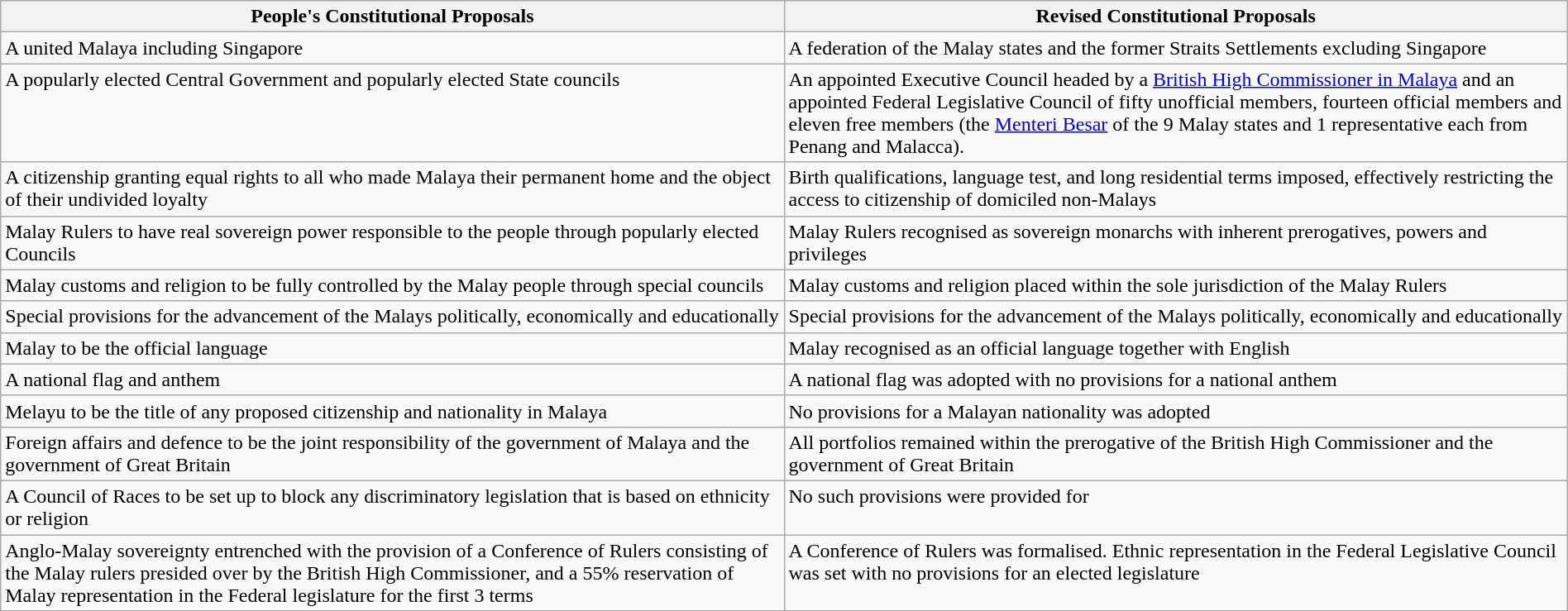<table class="wikitable" width="100%">
<tr>
<th>People's Constitutional Proposals</th>
<th>Revised Constitutional Proposals</th>
</tr>
<tr>
<td width="50%" valign="top">A united Malaya including Singapore</td>
<td width="50%" valign="top">A federation of the Malay states and the former Straits Settlements excluding Singapore</td>
</tr>
<tr>
<td width="50%" valign="top">A popularly elected Central Government and popularly elected State councils</td>
<td width="50%" valign="top">An appointed Executive Council headed by a <a href='#'>British High Commissioner in Malaya</a> and an appointed Federal Legislative Council of fifty unofficial members, fourteen official members and eleven free members (the <a href='#'>Menteri Besar</a> of the 9 Malay states and 1 representative each from Penang and Malacca).</td>
</tr>
<tr>
<td width="50%" valign="top">A citizenship granting equal rights to all who made Malaya their permanent home and the object of their undivided loyalty</td>
<td width="50%" valign="top">Birth qualifications, language test, and long residential terms imposed, effectively restricting the access to citizenship of domiciled non-Malays</td>
</tr>
<tr>
<td width="50%" valign="top">Malay Rulers to have real sovereign power responsible to the people through popularly elected Councils</td>
<td width="50%" valign="top">Malay Rulers recognised as sovereign monarchs with inherent prerogatives, powers and privileges</td>
</tr>
<tr>
<td width="50%" valign="top">Malay customs and religion to be fully controlled by the Malay people through special councils</td>
<td width="50%" valign="top">Malay customs and religion placed within the sole jurisdiction of the Malay Rulers</td>
</tr>
<tr>
<td width="50%" valign="top">Special provisions for the advancement of the Malays politically, economically and educationally</td>
<td width="50%" valign="top">Special provisions for the advancement of the Malays politically, economically and educationally</td>
</tr>
<tr>
<td width="50%" valign="top">Malay to be the official language</td>
<td width="50%" valign="top">Malay recognised as an official language together with English</td>
</tr>
<tr>
<td width="50%" valign="top">A national flag and anthem</td>
<td width="50%" valign="top">A national flag was adopted with no provisions for a national anthem</td>
</tr>
<tr>
<td width="50%" valign="top">Melayu to be the title of any proposed citizenship and nationality in Malaya</td>
<td width="50%" valign="top">No provisions for a Malayan nationality was adopted</td>
</tr>
<tr>
<td width="50%" valign="top">Foreign affairs and defence to be the joint responsibility of the government of Malaya and the government of Great Britain</td>
<td width="50%" valign="top">All portfolios remained within the prerogative of the British High Commissioner and the government of Great Britain</td>
</tr>
<tr>
<td width="50%" valign="top">A Council of Races to be set up to block any discriminatory legislation that is based on ethnicity or religion</td>
<td width="50%" valign="top">No such provisions were provided for</td>
</tr>
<tr>
<td width="50%" valign="top">Anglo-Malay sovereignty entrenched with the provision of a Conference of Rulers consisting of the Malay rulers presided over by the British High Commissioner, and a 55% reservation of Malay representation in the Federal legislature for the first 3 terms</td>
<td width="50%" valign="top">A Conference of Rulers was formalised. Ethnic representation in the Federal Legislative Council was set with no provisions for an elected legislature</td>
</tr>
</table>
